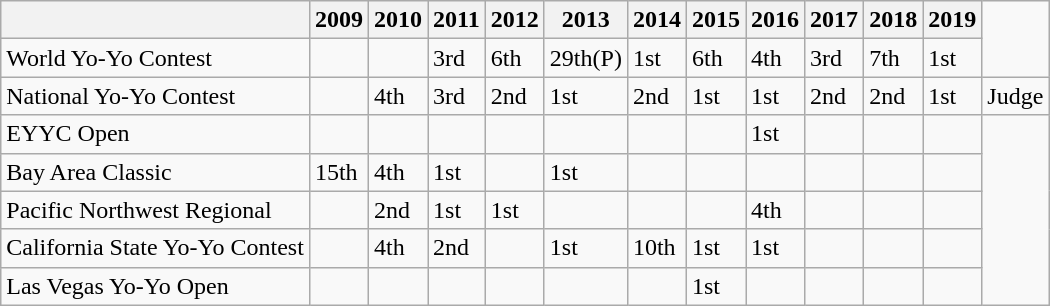<table class="wikitable">
<tr>
<th></th>
<th>2009</th>
<th>2010</th>
<th>2011</th>
<th>2012</th>
<th>2013</th>
<th>2014</th>
<th>2015</th>
<th>2016</th>
<th>2017</th>
<th>2018</th>
<th>2019</th>
</tr>
<tr>
<td>World Yo-Yo Contest</td>
<td></td>
<td></td>
<td>3rd</td>
<td>6th</td>
<td>29th(P)</td>
<td>1st</td>
<td>6th</td>
<td>4th</td>
<td>3rd</td>
<td>7th</td>
<td>1st</td>
</tr>
<tr>
<td>National Yo-Yo Contest</td>
<td></td>
<td>4th</td>
<td>3rd</td>
<td>2nd</td>
<td>1st</td>
<td>2nd</td>
<td>1st</td>
<td>1st</td>
<td>2nd</td>
<td>2nd</td>
<td>1st</td>
<td>Judge</td>
</tr>
<tr>
<td>EYYC Open</td>
<td></td>
<td></td>
<td></td>
<td></td>
<td></td>
<td></td>
<td></td>
<td>1st</td>
<td></td>
<td></td>
<td></td>
</tr>
<tr>
<td>Bay Area Classic</td>
<td>15th</td>
<td>4th</td>
<td>1st</td>
<td></td>
<td>1st</td>
<td></td>
<td></td>
<td></td>
<td></td>
<td></td>
<td></td>
</tr>
<tr>
<td>Pacific Northwest Regional</td>
<td></td>
<td>2nd</td>
<td>1st</td>
<td>1st</td>
<td></td>
<td></td>
<td></td>
<td>4th</td>
<td></td>
<td></td>
<td></td>
</tr>
<tr>
<td>California State Yo-Yo Contest</td>
<td></td>
<td>4th</td>
<td>2nd</td>
<td></td>
<td>1st</td>
<td>10th</td>
<td>1st</td>
<td>1st</td>
<td></td>
<td></td>
<td></td>
</tr>
<tr>
<td>Las Vegas Yo-Yo Open</td>
<td></td>
<td></td>
<td></td>
<td></td>
<td></td>
<td></td>
<td>1st</td>
<td></td>
<td></td>
<td></td>
<td></td>
</tr>
</table>
